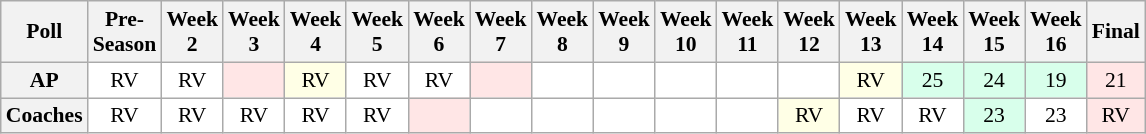<table class="wikitable" style="white-space:nowrap;font-size:90%">
<tr>
<th>Poll</th>
<th>Pre-<br>Season</th>
<th>Week<br>2</th>
<th>Week<br>3</th>
<th>Week<br>4</th>
<th>Week<br>5</th>
<th>Week<br>6</th>
<th>Week<br>7</th>
<th>Week<br>8</th>
<th>Week<br>9</th>
<th>Week<br>10</th>
<th>Week<br>11</th>
<th>Week<br>12</th>
<th>Week<br>13</th>
<th>Week<br>14</th>
<th>Week<br>15</th>
<th>Week<br>16</th>
<th>Final</th>
</tr>
<tr style="text-align:center;">
<th>AP</th>
<td style="background:#FFF;">RV</td>
<td style="background:#FFF;">RV</td>
<td style="background:#FFE6E6;"></td>
<td style="background:#FFFFE6;">RV</td>
<td style="background:#FFF;">RV</td>
<td style="background:#FFF;">RV</td>
<td style="background:#FFE6E6;"></td>
<td style="background:#FFF;"></td>
<td style="background:#FFF;"></td>
<td style="background:#FFF;"></td>
<td style="background:#FFF;"></td>
<td style="background:#FFF;"></td>
<td style="background:#FFFFE6;">RV</td>
<td style="background:#D8FFEB;">25</td>
<td style="background:#D8FFEB;">24</td>
<td style="background:#D8FFEB;">19</td>
<td style="background:#FFE6E6;">21</td>
</tr>
<tr style="text-align:center;">
<th>Coaches</th>
<td style="background:#FFF;">RV</td>
<td style="background:#FFF;">RV</td>
<td style="background:#FFF;">RV</td>
<td style="background:#FFF;">RV</td>
<td style="background:#FFF;">RV</td>
<td style="background:#FFE6E6;"></td>
<td style="background:#FFF;"></td>
<td style="background:#FFF;"></td>
<td style="background:#FFF;"></td>
<td style="background:#FFF;"></td>
<td style="background:#FFF;"></td>
<td style="background:#FFFFE6;">RV</td>
<td style="background:#FFF;">RV</td>
<td style="background:#FFF;">RV</td>
<td style="background:#D8FFEB;">23</td>
<td style="background:#FFF;">23</td>
<td style="background:#FFE6E6;">RV</td>
</tr>
</table>
